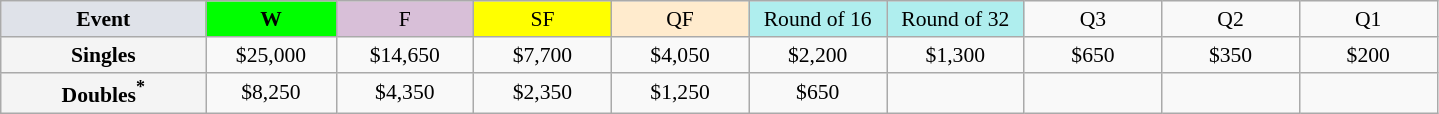<table class=wikitable style=font-size:90%;text-align:center>
<tr>
<td width=130 bgcolor=dfe2e9><strong>Event</strong></td>
<td width=80 bgcolor=lime><strong>W</strong></td>
<td width=85 bgcolor=thistle>F</td>
<td width=85 bgcolor=ffff00>SF</td>
<td width=85 bgcolor=ffebcd>QF</td>
<td width=85 bgcolor=afeeee>Round of 16</td>
<td width=85 bgcolor=afeeee>Round of 32</td>
<td width=85>Q3</td>
<td width=85>Q2</td>
<td width=85>Q1</td>
</tr>
<tr>
<th style="background:#f4f4f4;">Singles</th>
<td>$25,000</td>
<td>$14,650</td>
<td>$7,700</td>
<td>$4,050</td>
<td>$2,200</td>
<td>$1,300</td>
<td>$650</td>
<td>$350</td>
<td>$200</td>
</tr>
<tr>
<th style="background:#f4f4f4;">Doubles<sup>*</sup></th>
<td>$8,250</td>
<td>$4,350</td>
<td>$2,350</td>
<td>$1,250</td>
<td>$650</td>
<td></td>
<td></td>
<td></td>
<td></td>
</tr>
</table>
